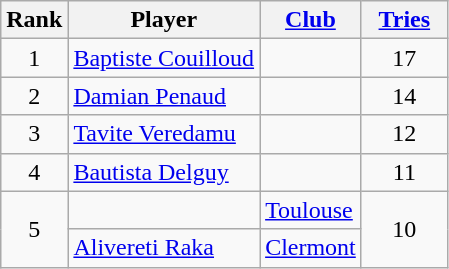<table class="wikitable" style="text-align:center">
<tr>
<th>Rank</th>
<th>Player</th>
<th><a href='#'>Club</a></th>
<th style="width:50px;"><a href='#'>Tries</a></th>
</tr>
<tr>
<td>1</td>
<td align=left> <a href='#'>Baptiste Couilloud</a></td>
<td align=left></td>
<td>17</td>
</tr>
<tr>
<td>2</td>
<td align=left> <a href='#'>Damian Penaud</a></td>
<td align=left></td>
<td>14</td>
</tr>
<tr>
<td>3</td>
<td align=left> <a href='#'>Tavite Veredamu</a></td>
<td align=left></td>
<td>12</td>
</tr>
<tr>
<td>4</td>
<td align=left> <a href='#'>Bautista Delguy</a></td>
<td align=left></td>
<td>11</td>
</tr>
<tr>
<td rowspan=2>5</td>
<td align=left></td>
<td align=left><a href='#'>Toulouse</a></td>
<td rowspan=2>10</td>
</tr>
<tr>
<td align=left> <a href='#'>Alivereti Raka</a></td>
<td align=left><a href='#'>Clermont</a></td>
</tr>
</table>
